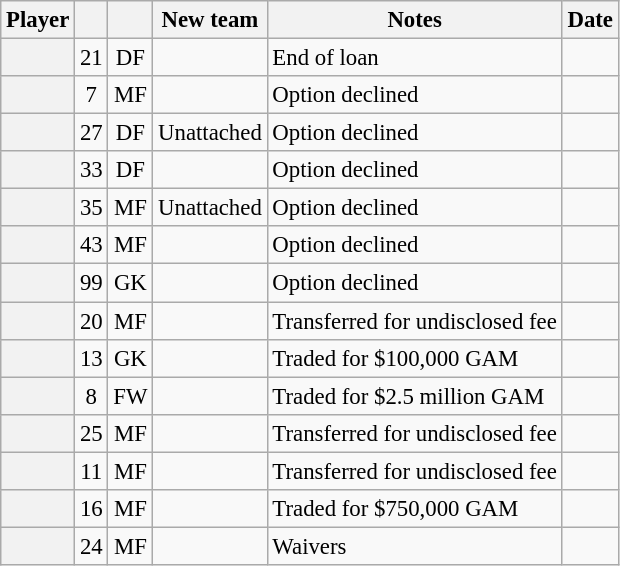<table class="wikitable plainrowheaders sortable nowrap" style="font-size:95%; text-align:left">
<tr>
<th scope=col>Player</th>
<th scope=col></th>
<th scope=col></th>
<th scope=col>New team</th>
<th scope=col class=unsortable>Notes</th>
<th scope=col>Date</th>
</tr>
<tr>
<th scope=row></th>
<td align=center>21</td>
<td align=center>DF</td>
<td></td>
<td>End of loan</td>
<td></td>
</tr>
<tr>
<th scope=row></th>
<td align=center>7</td>
<td align=center>MF</td>
<td></td>
<td>Option declined</td>
<td></td>
</tr>
<tr>
<th scope=row></th>
<td align=center>27</td>
<td align=center>DF</td>
<td>Unattached</td>
<td>Option declined</td>
<td></td>
</tr>
<tr>
<th scope=row></th>
<td align=center>33</td>
<td align=center>DF</td>
<td></td>
<td>Option declined</td>
<td></td>
</tr>
<tr>
<th scope=row></th>
<td align=center>35</td>
<td align=center>MF</td>
<td>Unattached</td>
<td>Option declined</td>
<td></td>
</tr>
<tr>
<th scope=row></th>
<td align=center>43</td>
<td align=center>MF</td>
<td></td>
<td>Option declined</td>
<td></td>
</tr>
<tr>
<th scope=row></th>
<td align=center>99</td>
<td align=center>GK</td>
<td></td>
<td>Option declined</td>
<td></td>
</tr>
<tr>
<th scope=row></th>
<td align=center>20</td>
<td align=center>MF</td>
<td></td>
<td>Transferred for undisclosed fee</td>
<td></td>
</tr>
<tr>
<th scope=row></th>
<td align=center>13</td>
<td align=center>GK</td>
<td></td>
<td>Traded for $100,000 GAM</td>
<td></td>
</tr>
<tr>
<th scope=row></th>
<td align=center>8</td>
<td align=center>FW</td>
<td></td>
<td>Traded for $2.5 million GAM</td>
<td></td>
</tr>
<tr>
<th scope=row></th>
<td align=center>25</td>
<td align=center>MF</td>
<td></td>
<td>Transferred for undisclosed fee</td>
<td></td>
</tr>
<tr>
<th scope=row></th>
<td align=center>11</td>
<td align=center>MF</td>
<td></td>
<td>Transferred for undisclosed fee</td>
<td></td>
</tr>
<tr>
<th scope=row></th>
<td align=center>16</td>
<td align=center>MF</td>
<td></td>
<td>Traded for $750,000 GAM</td>
<td></td>
</tr>
<tr>
<th scope=row></th>
<td align=center>24</td>
<td align=center>MF</td>
<td></td>
<td>Waivers</td>
<td></td>
</tr>
</table>
